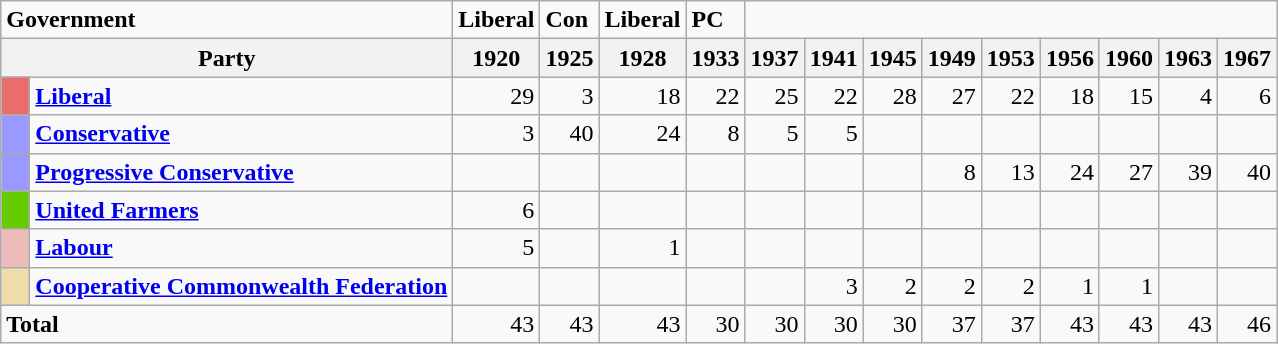<table class="wikitable">
<tr>
<td colspan="2"><strong>Government</strong></td>
<td><strong>Liberal</strong></td>
<td><strong>Con</strong></td>
<td><strong>Liberal</strong></td>
<td><strong>PC</strong></td>
</tr>
<tr>
<th colspan="2">Party</th>
<th>1920</th>
<th>1925</th>
<th>1928</th>
<th>1933</th>
<th>1937</th>
<th>1941</th>
<th>1945</th>
<th>1949</th>
<th>1953</th>
<th>1956</th>
<th>1960</th>
<th>1963</th>
<th>1967</th>
</tr>
<tr align="right">
<td bgcolor="#EA6D6A">   </td>
<td align="left"><strong><a href='#'>Liberal</a></strong></td>
<td>29</td>
<td>3</td>
<td>18</td>
<td>22</td>
<td>25</td>
<td>22</td>
<td>28</td>
<td>27</td>
<td>22</td>
<td>18</td>
<td>15</td>
<td>4</td>
<td>6</td>
</tr>
<tr align="right">
<td bgcolor="#9999FF">   </td>
<td align="left"><strong><a href='#'>Conservative</a></strong></td>
<td>3</td>
<td>40</td>
<td>24</td>
<td>8</td>
<td>5</td>
<td>5</td>
<td></td>
<td></td>
<td></td>
<td></td>
<td></td>
<td></td>
<td></td>
</tr>
<tr align="right">
<td bgcolor="#9999FF">   </td>
<td align="left"><strong><a href='#'>Progressive Conservative</a></strong></td>
<td></td>
<td></td>
<td></td>
<td></td>
<td></td>
<td></td>
<td></td>
<td>8</td>
<td>13</td>
<td>24</td>
<td>27</td>
<td>39</td>
<td>40</td>
</tr>
<tr align="right">
<td bgcolor="#66CC00">   </td>
<td align="left"><strong><a href='#'>United Farmers</a></strong></td>
<td>6</td>
<td></td>
<td></td>
<td></td>
<td></td>
<td></td>
<td></td>
<td></td>
<td></td>
<td></td>
<td></td>
<td></td>
<td></td>
</tr>
<tr align="right">
<td bgcolor="#EEBBBB">   </td>
<td align="left"><strong><a href='#'>Labour</a></strong></td>
<td>5</td>
<td></td>
<td>1</td>
<td></td>
<td></td>
<td></td>
<td></td>
<td></td>
<td></td>
<td></td>
<td></td>
<td></td>
<td></td>
</tr>
<tr align="right">
<td bgcolor="#EEDDAA">   </td>
<td align="left"><strong><a href='#'>Cooperative Commonwealth Federation</a></strong></td>
<td></td>
<td></td>
<td></td>
<td></td>
<td></td>
<td>3</td>
<td>2</td>
<td>2</td>
<td>2</td>
<td>1</td>
<td>1</td>
<td></td>
<td></td>
</tr>
<tr align="right">
<td colspan="2" align="left"><strong>Total</strong></td>
<td>43</td>
<td>43</td>
<td>43</td>
<td>30</td>
<td>30</td>
<td>30</td>
<td>30</td>
<td>37</td>
<td>37</td>
<td>43</td>
<td>43</td>
<td>43</td>
<td>46</td>
</tr>
</table>
